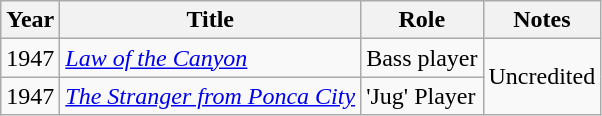<table class="wikitable sortable">
<tr>
<th>Year</th>
<th>Title</th>
<th>Role</th>
<th>Notes</th>
</tr>
<tr>
<td>1947</td>
<td><em><a href='#'>Law of the Canyon</a></em></td>
<td>Bass player</td>
<td rowspan="2">Uncredited</td>
</tr>
<tr>
<td>1947</td>
<td><em><a href='#'>The Stranger from Ponca City</a></em></td>
<td>'Jug' Player</td>
</tr>
</table>
